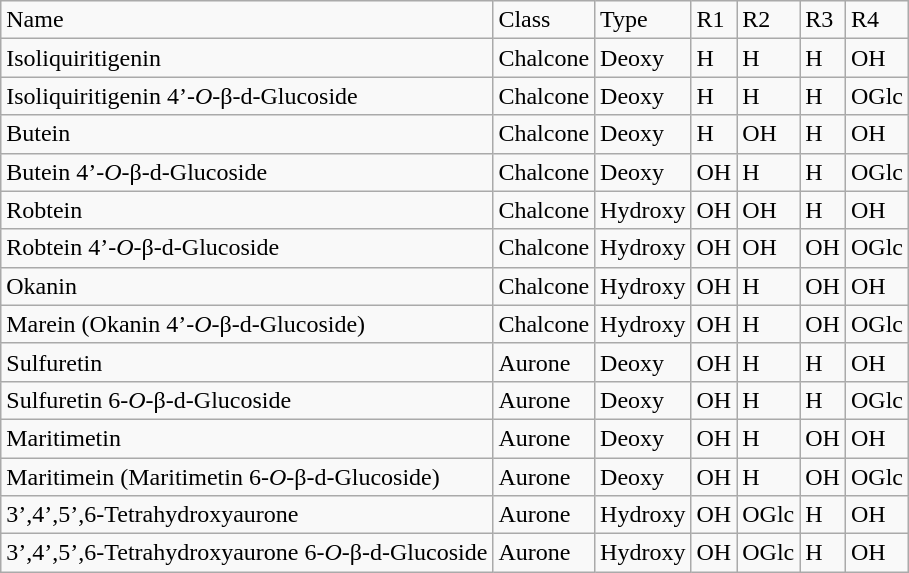<table class="wikitable">
<tr>
<td>Name</td>
<td>Class</td>
<td>Type</td>
<td>R1</td>
<td>R2</td>
<td>R3</td>
<td>R4</td>
</tr>
<tr>
<td>Isoliquiritigenin</td>
<td>Chalcone</td>
<td>Deoxy</td>
<td>H</td>
<td>H</td>
<td>H</td>
<td>OH</td>
</tr>
<tr>
<td>Isoliquiritigenin  4’-<em>O</em>-β-d-Glucoside</td>
<td>Chalcone</td>
<td>Deoxy</td>
<td>H</td>
<td>H</td>
<td>H</td>
<td>OGlc</td>
</tr>
<tr>
<td>Butein</td>
<td>Chalcone</td>
<td>Deoxy</td>
<td>H</td>
<td>OH</td>
<td>H</td>
<td>OH</td>
</tr>
<tr>
<td>Butein 4’-<em>O</em>-β-d-Glucoside</td>
<td>Chalcone</td>
<td>Deoxy</td>
<td>OH</td>
<td>H</td>
<td>H</td>
<td>OGlc</td>
</tr>
<tr>
<td>Robtein</td>
<td>Chalcone</td>
<td>Hydroxy</td>
<td>OH</td>
<td>OH</td>
<td>H</td>
<td>OH</td>
</tr>
<tr>
<td>Robtein 4’-<em>O</em>-β-d-Glucoside</td>
<td>Chalcone</td>
<td>Hydroxy</td>
<td>OH</td>
<td>OH</td>
<td>OH</td>
<td>OGlc</td>
</tr>
<tr>
<td>Okanin</td>
<td>Chalcone</td>
<td>Hydroxy</td>
<td>OH</td>
<td>H</td>
<td>OH</td>
<td>OH</td>
</tr>
<tr>
<td>Marein (Okanin 4’-<em>O</em>-β-d-Glucoside)</td>
<td>Chalcone</td>
<td>Hydroxy</td>
<td>OH</td>
<td>H</td>
<td>OH</td>
<td>OGlc</td>
</tr>
<tr>
<td>Sulfuretin</td>
<td>Aurone</td>
<td>Deoxy</td>
<td>OH</td>
<td>H</td>
<td>H</td>
<td>OH</td>
</tr>
<tr>
<td>Sulfuretin 6-<em>O</em>-β-d-Glucoside</td>
<td>Aurone</td>
<td>Deoxy</td>
<td>OH</td>
<td>H</td>
<td>H</td>
<td>OGlc</td>
</tr>
<tr>
<td>Maritimetin</td>
<td>Aurone</td>
<td>Deoxy</td>
<td>OH</td>
<td>H</td>
<td>OH</td>
<td>OH</td>
</tr>
<tr>
<td>Maritimein (Maritimetin 6-<em>O</em>-β-d-Glucoside)</td>
<td>Aurone</td>
<td>Deoxy</td>
<td>OH</td>
<td>H</td>
<td>OH</td>
<td>OGlc</td>
</tr>
<tr>
<td>3’,4’,5’,6-Tetrahydroxyaurone</td>
<td>Aurone</td>
<td>Hydroxy</td>
<td>OH</td>
<td>OGlc</td>
<td>H</td>
<td>OH</td>
</tr>
<tr>
<td>3’,4’,5’,6-Tetrahydroxyaurone 6-<em>O</em>-β-d-Glucoside</td>
<td>Aurone</td>
<td>Hydroxy</td>
<td>OH</td>
<td>OGlc</td>
<td>H</td>
<td>OH</td>
</tr>
</table>
